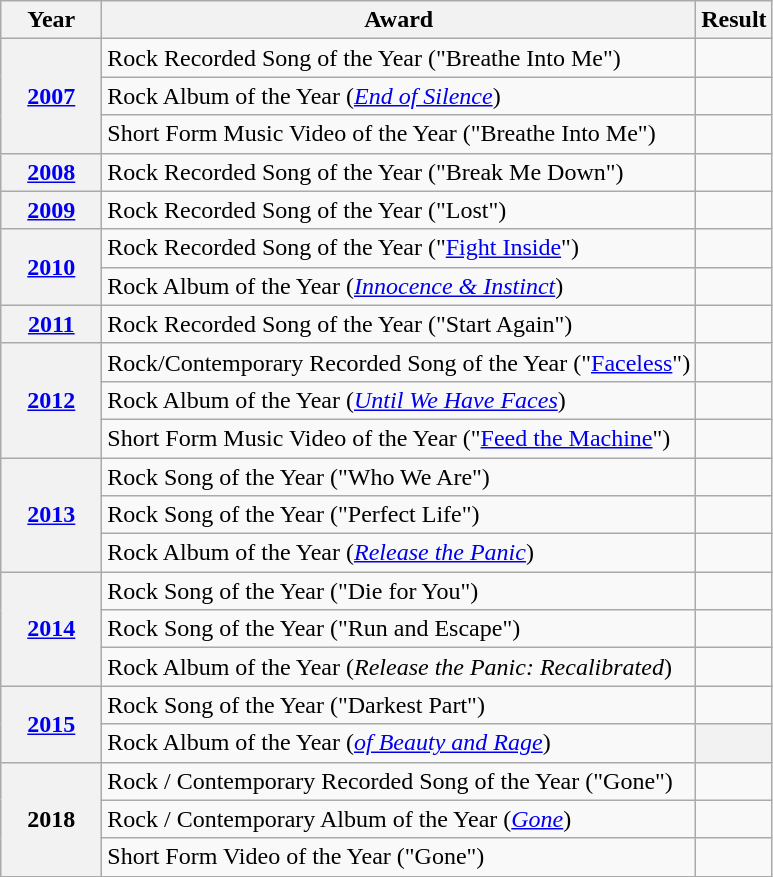<table class="wikitable">
<tr>
<th style="width:60px;">Year</th>
<th>Award</th>
<th>Result</th>
</tr>
<tr>
<th rowspan="3"><a href='#'>2007</a></th>
<td>Rock Recorded Song of the Year ("Breathe Into Me")</td>
<td></td>
</tr>
<tr>
<td>Rock Album of the Year (<em><a href='#'>End of Silence</a></em>)</td>
<td></td>
</tr>
<tr>
<td>Short Form Music Video of the Year ("Breathe Into Me")</td>
<td></td>
</tr>
<tr>
<th><a href='#'>2008</a></th>
<td>Rock Recorded Song of the Year ("Break Me Down")</td>
<td></td>
</tr>
<tr>
<th><a href='#'>2009</a></th>
<td>Rock Recorded Song of the Year ("Lost")</td>
<td></td>
</tr>
<tr>
<th rowspan="2"><a href='#'>2010</a></th>
<td>Rock Recorded Song of the Year ("<a href='#'>Fight Inside</a>")</td>
<td></td>
</tr>
<tr>
<td>Rock Album of the Year (<em><a href='#'>Innocence & Instinct</a></em>)</td>
<td></td>
</tr>
<tr>
<th><a href='#'>2011</a></th>
<td>Rock Recorded Song of the Year ("Start Again")</td>
<td></td>
</tr>
<tr>
<th rowspan="3"><a href='#'>2012</a></th>
<td>Rock/Contemporary Recorded Song of the Year ("<a href='#'>Faceless</a>")</td>
<td></td>
</tr>
<tr>
<td>Rock Album of the Year (<em><a href='#'>Until We Have Faces</a></em>)</td>
<td></td>
</tr>
<tr>
<td>Short Form Music Video of the Year ("<a href='#'>Feed the Machine</a>")</td>
<td></td>
</tr>
<tr>
<th rowspan="3"><a href='#'>2013</a></th>
<td>Rock Song of the Year ("Who We Are")</td>
<td></td>
</tr>
<tr>
<td>Rock Song of the Year ("Perfect Life")</td>
<td></td>
</tr>
<tr>
<td>Rock Album of the Year (<em><a href='#'>Release the Panic</a></em>)</td>
<td></td>
</tr>
<tr>
<th rowspan="3"><a href='#'>2014</a></th>
<td>Rock Song of the Year ("Die for You")</td>
<td></td>
</tr>
<tr>
<td>Rock Song of the Year ("Run and Escape")</td>
<td></td>
</tr>
<tr>
<td>Rock Album of the Year (<em>Release the Panic: Recalibrated</em>)</td>
<td></td>
</tr>
<tr>
<th rowspan="2"><a href='#'>2015</a></th>
<td>Rock Song of the Year ("Darkest Part")</td>
<td></td>
</tr>
<tr>
<td>Rock Album of the Year (<em><a href='#'>of Beauty and Rage</a></em>)</td>
<th></th>
</tr>
<tr>
<th rowspan="3">2018</th>
<td>Rock / Contemporary Recorded Song of the Year ("Gone")</td>
<td></td>
</tr>
<tr>
<td>Rock / Contemporary Album of the Year (<em><a href='#'>Gone</a></em>)</td>
<td></td>
</tr>
<tr>
<td>Short Form Video of the Year ("Gone")</td>
<td></td>
</tr>
</table>
